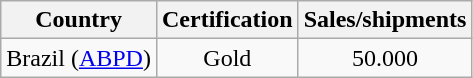<table class="wikitable">
<tr>
<th align="left">Country</th>
<th align="left">Certification</th>
<th align="left">Sales/shipments</th>
</tr>
<tr>
<td align="left">Brazil (<a href='#'>ABPD</a>)</td>
<td style="text-align:center;">Gold</td>
<td style="text-align:center;">50.000</td>
</tr>
</table>
